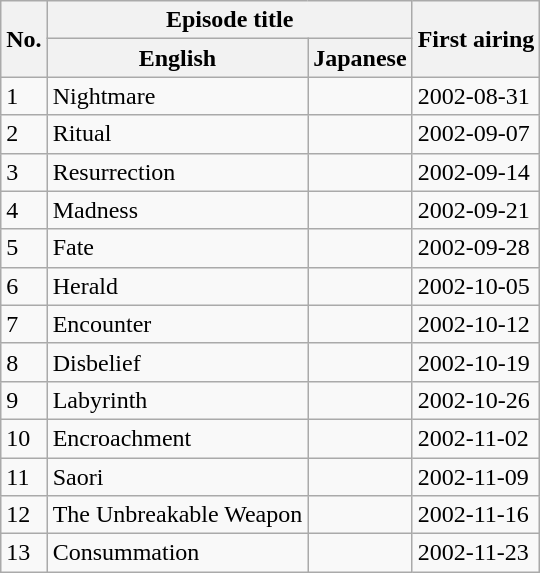<table class="wikitable">
<tr>
<th rowspan="2">No.</th>
<th colspan="2" align="center">Episode title</th>
<th rowspan="2">First airing</th>
</tr>
<tr>
<th>English</th>
<th>Japanese</th>
</tr>
<tr>
<td>1</td>
<td>Nightmare</td>
<td></td>
<td>2002-08-31</td>
</tr>
<tr>
<td>2</td>
<td>Ritual</td>
<td></td>
<td>2002-09-07</td>
</tr>
<tr>
<td>3</td>
<td>Resurrection</td>
<td></td>
<td>2002-09-14</td>
</tr>
<tr>
<td>4</td>
<td>Madness</td>
<td></td>
<td>2002-09-21</td>
</tr>
<tr>
<td>5</td>
<td>Fate</td>
<td></td>
<td>2002-09-28</td>
</tr>
<tr>
<td>6</td>
<td>Herald</td>
<td></td>
<td>2002-10-05</td>
</tr>
<tr>
<td>7</td>
<td>Encounter</td>
<td></td>
<td>2002-10-12</td>
</tr>
<tr>
<td>8</td>
<td>Disbelief</td>
<td></td>
<td>2002-10-19</td>
</tr>
<tr>
<td>9</td>
<td>Labyrinth</td>
<td></td>
<td>2002-10-26</td>
</tr>
<tr>
<td>10</td>
<td>Encroachment</td>
<td></td>
<td>2002-11-02</td>
</tr>
<tr>
<td>11</td>
<td>Saori</td>
<td></td>
<td>2002-11-09</td>
</tr>
<tr>
<td>12</td>
<td>The Unbreakable Weapon</td>
<td></td>
<td>2002-11-16</td>
</tr>
<tr>
<td>13</td>
<td>Consummation</td>
<td></td>
<td>2002-11-23</td>
</tr>
</table>
